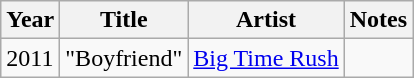<table class="wikitable">
<tr>
<th>Year</th>
<th>Title</th>
<th>Artist</th>
<th>Notes</th>
</tr>
<tr>
<td>2011</td>
<td>"Boyfriend"</td>
<td><a href='#'>Big Time Rush</a></td>
<td></td>
</tr>
</table>
